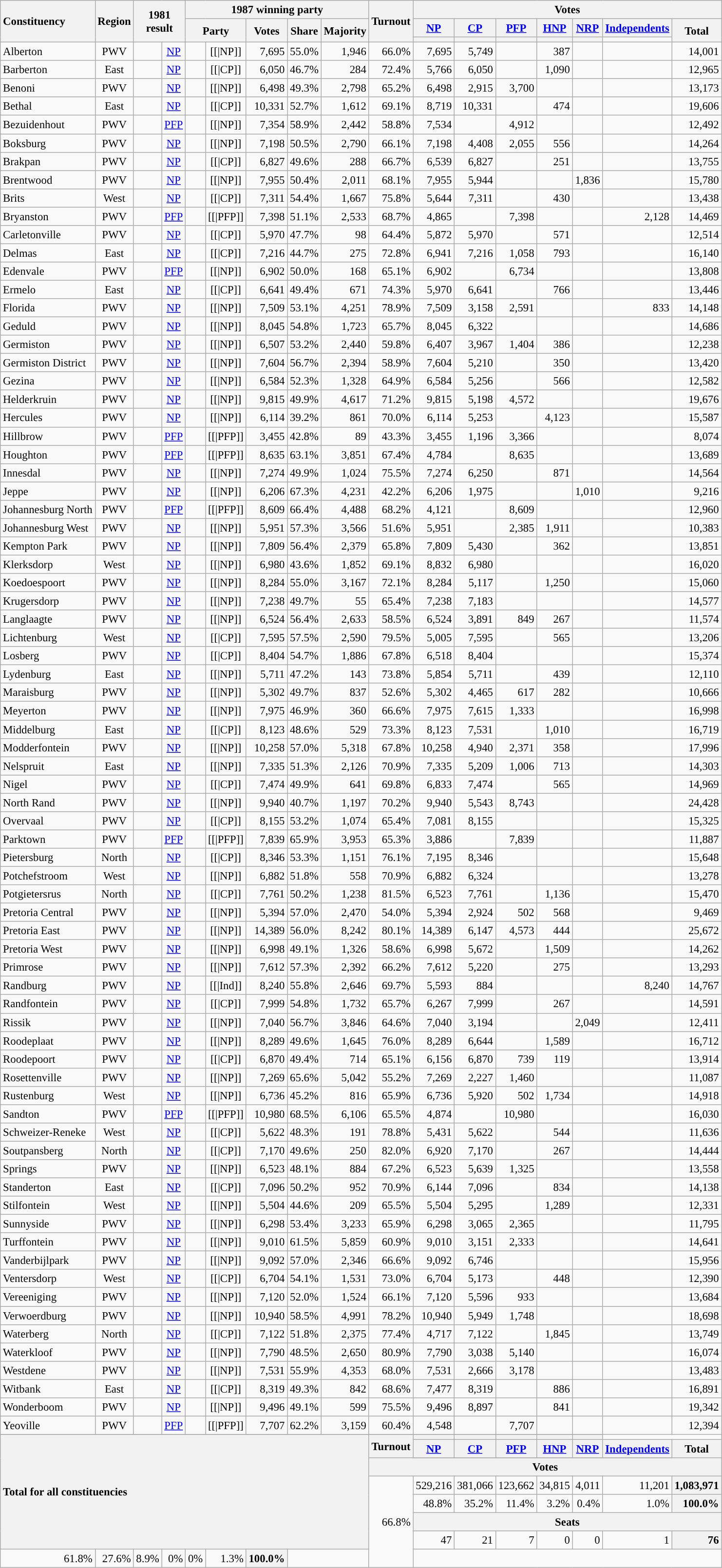<table class="wikitable sortable" style="text-align:right; font-size:95%">
<tr>
<th rowspan="3" scope="col" style="text-align:left;">Constituency</th>
<th rowspan="3" scope="col">Region</th>
<th colspan="2" rowspan="3" scope="col">1981<br>result</th>
<th colspan="5">1987 winning party</th>
<th rowspan="3" scope="col">Turnout</th>
<th colspan="7" scope="col">Votes</th>
</tr>
<tr>
<th colspan="2" rowspan="2">Party</th>
<th rowspan="2" scope="col">Votes</th>
<th rowspan="2" scope="col">Share</th>
<th rowspan="2" scope="col">Majority</th>
<th scope="col"><a href='#'>NP</a></th>
<th scope="col"><a href='#'>CP</a></th>
<th scope="col"><a href='#'>PFP</a></th>
<th scope="col"><a href='#'>HNP</a></th>
<th scope="col"><a href='#'>NRP</a></th>
<th scope="col"><a href='#'>Independents</a></th>
<th rowspan="2" scope="col">Total</th>
</tr>
<tr>
<th scope="col" style="background:"></th>
<th scope="col" style="background:"></th>
<th scope="col" style="background:"></th>
<th scope="col" style="background:"></th>
<th scope="col" style="background:"></th>
</tr>
<tr>
<td style="text-align:left;">Alberton</td>
<td style="text-align:center;">PWV</td>
<td style="background:"></td>
<td style="text-align:center;"><a href='#'>NP</a></td>
<td style="background:"></td>
<td style="text-align:center;">[[|NP]]</td>
<td>7,695</td>
<td>55.0%</td>
<td>1,946</td>
<td>66.0%</td>
<td>7,695</td>
<td>5,749</td>
<td></td>
<td>387</td>
<td></td>
<td></td>
<td>14,001</td>
</tr>
<tr>
<td style="text-align:left;">Barberton</td>
<td style="text-align:center;">East</td>
<td style="background:"></td>
<td style="text-align:center;"><a href='#'>NP</a></td>
<td style="background:"></td>
<td style="text-align:center;">[[|CP]]</td>
<td>6,050</td>
<td>46.7%</td>
<td>284</td>
<td>72.4%</td>
<td>5,766</td>
<td>6,050</td>
<td></td>
<td>1,090</td>
<td></td>
<td></td>
<td>12,965</td>
</tr>
<tr>
<td style="text-align:left;">Benoni</td>
<td style="text-align:center;">PWV</td>
<td style="background:"></td>
<td style="text-align:center;"><a href='#'>NP</a></td>
<td style="background:"></td>
<td style="text-align:center;">[[|NP]]</td>
<td>6,498</td>
<td>49.3%</td>
<td>2,798</td>
<td>65.2%</td>
<td>6,498</td>
<td>2,915</td>
<td>3,700</td>
<td></td>
<td></td>
<td></td>
<td>13,173</td>
</tr>
<tr>
<td style="text-align:left;">Bethal</td>
<td style="text-align:center;">East</td>
<td style="background:"></td>
<td style="text-align:center;"><a href='#'>NP</a></td>
<td style="background:"></td>
<td style="text-align:center;">[[|CP]]</td>
<td>10,331</td>
<td>52.7%</td>
<td>1,612</td>
<td>69.1%</td>
<td>8,719</td>
<td>10,331</td>
<td></td>
<td>474</td>
<td></td>
<td></td>
<td>19,606</td>
</tr>
<tr>
<td style="text-align:left;">Bezuidenhout</td>
<td style="text-align:center;">PWV</td>
<td style="background:"></td>
<td style="text-align:center;"><a href='#'>PFP</a></td>
<td style="background:"></td>
<td style="text-align:center;">[[|NP]]</td>
<td>7,354</td>
<td>58.9%</td>
<td>2,442</td>
<td>58.8%</td>
<td>7,534</td>
<td></td>
<td>4,912</td>
<td></td>
<td></td>
<td></td>
<td>12,492</td>
</tr>
<tr>
<td style="text-align:left;">Boksburg</td>
<td style="text-align:center;">PWV</td>
<td style="background:"></td>
<td style="text-align:center;"><a href='#'>NP</a></td>
<td style="background:"></td>
<td style="text-align:center;">[[|NP]]</td>
<td>7,198</td>
<td>50.5%</td>
<td>2,790</td>
<td>66.1%</td>
<td>7,198</td>
<td>4,408</td>
<td>2,055</td>
<td>556</td>
<td></td>
<td></td>
<td>14,264</td>
</tr>
<tr>
<td style="text-align:left;">Brakpan</td>
<td style="text-align:center;">PWV</td>
<td style="background:"></td>
<td style="text-align:center;"><a href='#'>NP</a></td>
<td style="background:"></td>
<td style="text-align:center;">[[|CP]]</td>
<td>6,827</td>
<td>49.6%</td>
<td>288</td>
<td>66.7%</td>
<td>6,539</td>
<td>6,827</td>
<td></td>
<td>251</td>
<td></td>
<td></td>
<td>13,755</td>
</tr>
<tr>
<td style="text-align:left;">Brentwood</td>
<td style="text-align:center;">PWV</td>
<td style="background:"></td>
<td style="text-align:center;"><a href='#'>NP</a></td>
<td style="background:"></td>
<td style="text-align:center;">[[|NP]]</td>
<td>7,955</td>
<td>50.4%</td>
<td>2,011</td>
<td>68.1%</td>
<td>7,955</td>
<td>5,944</td>
<td></td>
<td></td>
<td>1,836</td>
<td></td>
<td>15,780</td>
</tr>
<tr>
<td style="text-align:left;">Brits</td>
<td style="text-align:center;">West</td>
<td style="background:"></td>
<td style="text-align:center;"><a href='#'>NP</a></td>
<td style="background:"></td>
<td style="text-align:center;">[[|CP]]</td>
<td>7,311</td>
<td>54.4%</td>
<td>1,667</td>
<td>75.8%</td>
<td>5,644</td>
<td>7,311</td>
<td></td>
<td>430</td>
<td></td>
<td></td>
<td>13,438</td>
</tr>
<tr>
<td style="text-align:left;">Bryanston</td>
<td style="text-align:center;">PWV</td>
<td style="background:"></td>
<td style="text-align:center;"><a href='#'>PFP</a></td>
<td style="background:"></td>
<td style="text-align:center;">[[|PFP]]</td>
<td>7,398</td>
<td>51.1%</td>
<td>2,533</td>
<td>68.7%</td>
<td>4,865</td>
<td></td>
<td>7,398</td>
<td></td>
<td></td>
<td>2,128</td>
<td>14,469</td>
</tr>
<tr>
<td style="text-align:left;">Carletonville</td>
<td style="text-align:center;">PWV</td>
<td style="background:"></td>
<td style="text-align:center;"><a href='#'>NP</a></td>
<td style="background:"></td>
<td style="text-align:center;">[[|CP]]</td>
<td>5,970</td>
<td>47.7%</td>
<td>98</td>
<td>64.4%</td>
<td>5,872</td>
<td>5,970</td>
<td></td>
<td>571</td>
<td></td>
<td></td>
<td>12,514</td>
</tr>
<tr>
<td style="text-align:left;">Delmas</td>
<td style="text-align:center;">East</td>
<td style="background:"></td>
<td style="text-align:center;"><a href='#'>NP</a></td>
<td style="background:"></td>
<td style="text-align:center;">[[|CP]]</td>
<td>7,216</td>
<td>44.7%</td>
<td>275</td>
<td>72.8%</td>
<td>6,941</td>
<td>7,216</td>
<td>1,058</td>
<td>793</td>
<td></td>
<td></td>
<td>16,140</td>
</tr>
<tr>
<td style="text-align:left;">Edenvale</td>
<td style="text-align:center;">PWV</td>
<td style="background:"></td>
<td style="text-align:center;"><a href='#'>PFP</a></td>
<td style="background:"></td>
<td style="text-align:center;">[[|NP]]</td>
<td>6,902</td>
<td>50.0%</td>
<td>168</td>
<td>65.1%</td>
<td>6,902</td>
<td></td>
<td>6,734</td>
<td></td>
<td></td>
<td></td>
<td>13,808</td>
</tr>
<tr>
<td style="text-align:left;">Ermelo</td>
<td style="text-align:center;">East</td>
<td style="background:"></td>
<td style="text-align:center;"><a href='#'>NP</a></td>
<td style="background:"></td>
<td style="text-align:center;">[[|CP]]</td>
<td>6,641</td>
<td>49.4%</td>
<td>671</td>
<td>74.3%</td>
<td>5,970</td>
<td>6,641</td>
<td></td>
<td>766</td>
<td></td>
<td></td>
<td>13,446</td>
</tr>
<tr>
<td style="text-align:left;">Florida</td>
<td style="text-align:center;">PWV</td>
<td style="background:"></td>
<td style="text-align:center;"><a href='#'>NP</a></td>
<td style="background:"></td>
<td style="text-align:center;">[[|NP]]</td>
<td>7,509</td>
<td>53.1%</td>
<td>4,251</td>
<td>78.9%</td>
<td>7,509</td>
<td>3,158</td>
<td>2,591</td>
<td></td>
<td></td>
<td>833</td>
<td>14,148</td>
</tr>
<tr>
<td style="text-align:left;">Geduld</td>
<td style="text-align:center;">PWV</td>
<td style="background:"></td>
<td style="text-align:center;"><a href='#'>NP</a></td>
<td style="background:"></td>
<td style="text-align:center;">[[|NP]]</td>
<td>8,045</td>
<td>54.8%</td>
<td>1,723</td>
<td>65.7%</td>
<td>8,045</td>
<td>6,322</td>
<td></td>
<td></td>
<td></td>
<td></td>
<td>14,686</td>
</tr>
<tr>
<td style="text-align:left;">Germiston</td>
<td style="text-align:center;">PWV</td>
<td style="background:"></td>
<td style="text-align:center;"><a href='#'>NP</a></td>
<td style="background:"></td>
<td style="text-align:center;">[[|NP]]</td>
<td>6,507</td>
<td>53.2%</td>
<td>2,440</td>
<td>59.8%</td>
<td>6,407</td>
<td>3,967</td>
<td>1,404</td>
<td>386</td>
<td></td>
<td></td>
<td>12,238</td>
</tr>
<tr>
<td style="text-align:left;">Germiston District</td>
<td style="text-align:center;">PWV</td>
<td style="background:"></td>
<td style="text-align:center;"><a href='#'>NP</a></td>
<td style="background:"></td>
<td style="text-align:center;">[[|NP]]</td>
<td>7,604</td>
<td>56.7%</td>
<td>2,394</td>
<td>58.9%</td>
<td>7,604</td>
<td>5,210</td>
<td></td>
<td>350</td>
<td></td>
<td></td>
<td>13,420</td>
</tr>
<tr>
<td style="text-align:left;">Gezina</td>
<td style="text-align:center;">PWV</td>
<td style="background:"></td>
<td style="text-align:center;"><a href='#'>NP</a></td>
<td style="background:"></td>
<td style="text-align:center;">[[|NP]]</td>
<td>6,584</td>
<td>52.3%</td>
<td>1,328</td>
<td>64.9%</td>
<td>6,584</td>
<td>5,256</td>
<td></td>
<td>566</td>
<td></td>
<td></td>
<td>12,582</td>
</tr>
<tr>
<td style="text-align:left;">Helderkruin</td>
<td style="text-align:center;">PWV</td>
<td style="background:"></td>
<td style="text-align:center;"><a href='#'>NP</a></td>
<td style="background:"></td>
<td style="text-align:center;">[[|NP]]</td>
<td>9,815</td>
<td>49.9%</td>
<td>4,617</td>
<td>71.2%</td>
<td>9,815</td>
<td>5,198</td>
<td>4,572</td>
<td></td>
<td></td>
<td></td>
<td>19,676</td>
</tr>
<tr>
<td style="text-align:left;">Hercules</td>
<td style="text-align:center;">PWV</td>
<td style="background:"></td>
<td style="text-align:center;"><a href='#'>NP</a></td>
<td style="background:"></td>
<td style="text-align:center;">[[|NP]]</td>
<td>6,114</td>
<td>39.2%</td>
<td>861</td>
<td>70.0%</td>
<td>6,114</td>
<td>5,253</td>
<td></td>
<td>4,123</td>
<td></td>
<td></td>
<td>15,587</td>
</tr>
<tr>
<td style="text-align:left;">Hillbrow</td>
<td style="text-align:center;">PWV</td>
<td style="background:"></td>
<td style="text-align:center;"><a href='#'>PFP</a></td>
<td style="background:"></td>
<td style="text-align:center;">[[|PFP]]</td>
<td>3,455</td>
<td>42.8%</td>
<td>89</td>
<td>43.3%</td>
<td>3,455</td>
<td>1,196</td>
<td>3,366</td>
<td></td>
<td></td>
<td></td>
<td>8,074</td>
</tr>
<tr>
<td style="text-align:left;">Houghton</td>
<td style="text-align:center;">PWV</td>
<td style="background:"></td>
<td style="text-align:center;"><a href='#'>PFP</a></td>
<td style="background:"></td>
<td style="text-align:center;">[[|PFP]]</td>
<td>8,635</td>
<td>63.1%</td>
<td>3,851</td>
<td>67.4%</td>
<td>4,784</td>
<td></td>
<td>8,635</td>
<td></td>
<td></td>
<td></td>
<td>13,689</td>
</tr>
<tr>
<td style="text-align:left;">Innesdal</td>
<td style="text-align:center;">PWV</td>
<td style="background:"></td>
<td style="text-align:center;"><a href='#'>NP</a></td>
<td style="background:"></td>
<td style="text-align:center;">[[|NP]]</td>
<td>7,274</td>
<td>49.9%</td>
<td>1,024</td>
<td>75.5%</td>
<td>7,274</td>
<td>6,250</td>
<td></td>
<td>871</td>
<td></td>
<td></td>
<td>14,564</td>
</tr>
<tr>
<td style="text-align:left;">Jeppe</td>
<td style="text-align:center;">PWV</td>
<td style="background:"></td>
<td style="text-align:center;"><a href='#'>NP</a></td>
<td style="background:"></td>
<td style="text-align:center;">[[|NP]]</td>
<td>6,206</td>
<td>67.3%</td>
<td>4,231</td>
<td>42.2%</td>
<td>6,206</td>
<td>1,975</td>
<td></td>
<td></td>
<td>1,010</td>
<td></td>
<td>9,216</td>
</tr>
<tr>
<td style="text-align:left;">Johannesburg North</td>
<td style="text-align:center;">PWV</td>
<td style="background:"></td>
<td style="text-align:center;"><a href='#'>PFP</a></td>
<td style="background:"></td>
<td style="text-align:center;">[[|PFP]]</td>
<td>8,609</td>
<td>66.4%</td>
<td>4,488</td>
<td>68.2%</td>
<td>4,121</td>
<td></td>
<td>8,609</td>
<td></td>
<td></td>
<td></td>
<td>12,960</td>
</tr>
<tr>
<td style="text-align:left;">Johannesburg West</td>
<td style="text-align:center;">PWV</td>
<td style="background:"></td>
<td style="text-align:center;"><a href='#'>NP</a></td>
<td style="background:"></td>
<td style="text-align:center;">[[|NP]]</td>
<td>5,951</td>
<td>57.3%</td>
<td>3,566</td>
<td>51.6%</td>
<td>5,951</td>
<td></td>
<td>2,385</td>
<td>1,911</td>
<td></td>
<td></td>
<td>10,383</td>
</tr>
<tr>
<td style="text-align:left;">Kempton Park</td>
<td style="text-align:center;">PWV</td>
<td style="background:"></td>
<td style="text-align:center;"><a href='#'>NP</a></td>
<td style="background:"></td>
<td style="text-align:center;">[[|NP]]</td>
<td>7,809</td>
<td>56.4%</td>
<td>2,379</td>
<td>65.8%</td>
<td>7,809</td>
<td>5,430</td>
<td></td>
<td>362</td>
<td></td>
<td></td>
<td>13,851</td>
</tr>
<tr>
<td style="text-align:left;">Klerksdorp</td>
<td style="text-align:center;">West</td>
<td style="background:"></td>
<td style="text-align:center;"><a href='#'>NP</a></td>
<td style="background:"></td>
<td style="text-align:center;">[[|NP]]</td>
<td>6,980</td>
<td>43.6%</td>
<td>1,852</td>
<td>69.1%</td>
<td>8,832</td>
<td>6,980</td>
<td></td>
<td></td>
<td></td>
<td></td>
<td>16,020</td>
</tr>
<tr>
<td style="text-align:left;">Koedoespoort</td>
<td style="text-align:center;">PWV</td>
<td style="background:"></td>
<td style="text-align:center;"><a href='#'>NP</a></td>
<td style="background:"></td>
<td style="text-align:center;">[[|NP]]</td>
<td>8,284</td>
<td>55.0%</td>
<td>3,167</td>
<td>72.1%</td>
<td>8,284</td>
<td>5,117</td>
<td></td>
<td>1,250</td>
<td></td>
<td></td>
<td>15,060</td>
</tr>
<tr>
<td style="text-align:left;">Krugersdorp</td>
<td style="text-align:center;">PWV</td>
<td style="background:"></td>
<td style="text-align:center;"><a href='#'>NP</a></td>
<td style="background:"></td>
<td style="text-align:center;">[[|NP]]</td>
<td>7,238</td>
<td>49.7%</td>
<td>55</td>
<td>65.4%</td>
<td>7,238</td>
<td>7,183</td>
<td></td>
<td></td>
<td></td>
<td></td>
<td>14,577</td>
</tr>
<tr>
<td style="text-align:left;">Langlaagte</td>
<td style="text-align:center;">PWV</td>
<td style="background:"></td>
<td style="text-align:center;"><a href='#'>NP</a></td>
<td style="background:"></td>
<td style="text-align:center;">[[|NP]]</td>
<td>6,524</td>
<td>56.4%</td>
<td>2,633</td>
<td>58.5%</td>
<td>6,524</td>
<td>3,891</td>
<td>849</td>
<td>267</td>
<td></td>
<td></td>
<td>11,574</td>
</tr>
<tr>
<td style="text-align:left;">Lichtenburg</td>
<td style="text-align:center;">West</td>
<td style="background:"></td>
<td style="text-align:center;"><a href='#'>NP</a></td>
<td style="background:"></td>
<td style="text-align:center;">[[|CP]]</td>
<td>7,595</td>
<td>57.5%</td>
<td>2,590</td>
<td>79.5%</td>
<td>5,005</td>
<td>7,595</td>
<td></td>
<td>565</td>
<td></td>
<td></td>
<td>13,206</td>
</tr>
<tr>
<td style="text-align:left;">Losberg</td>
<td style="text-align:center;">PWV</td>
<td style="background:"></td>
<td style="text-align:center;"><a href='#'>NP</a></td>
<td style="background:"></td>
<td style="text-align:center;">[[|CP]]</td>
<td>8,404</td>
<td>54.7%</td>
<td>1,886</td>
<td>67.8%</td>
<td>6,518</td>
<td>8,404</td>
<td></td>
<td></td>
<td></td>
<td></td>
<td>15,374</td>
</tr>
<tr>
<td style="text-align:left;">Lydenburg</td>
<td style="text-align:center;">East</td>
<td style="background:"></td>
<td style="text-align:center;"><a href='#'>NP</a></td>
<td style="background:"></td>
<td style="text-align:center;">[[|NP]]</td>
<td>5,711</td>
<td>47.2%</td>
<td>143</td>
<td>73.8%</td>
<td>5,854</td>
<td>5,711</td>
<td></td>
<td>439</td>
<td></td>
<td></td>
<td>12,110</td>
</tr>
<tr>
<td style="text-align:left;">Maraisburg</td>
<td style="text-align:center;">PWV</td>
<td style="background:"></td>
<td style="text-align:center;"><a href='#'>NP</a></td>
<td style="background:"></td>
<td style="text-align:center;">[[|NP]]</td>
<td>5,302</td>
<td>49.7%</td>
<td>837</td>
<td>52.6%</td>
<td>5,302</td>
<td>4,465</td>
<td>617</td>
<td>282</td>
<td></td>
<td></td>
<td>10,666</td>
</tr>
<tr>
<td style="text-align:left;">Meyerton</td>
<td style="text-align:center;">PWV</td>
<td style="background:"></td>
<td style="text-align:center;"><a href='#'>NP</a></td>
<td style="background:"></td>
<td style="text-align:center;">[[|NP]]</td>
<td>7,975</td>
<td>46.9%</td>
<td>360</td>
<td>66.6%</td>
<td>7,975</td>
<td>7,615</td>
<td>1,333</td>
<td></td>
<td></td>
<td></td>
<td>16,998</td>
</tr>
<tr>
<td style="text-align:left;">Middelburg</td>
<td style="text-align:center;">East</td>
<td style="background:"></td>
<td style="text-align:center;"><a href='#'>NP</a></td>
<td style="background:"></td>
<td style="text-align:center;">[[|CP]]</td>
<td>8,123</td>
<td>48.6%</td>
<td>529</td>
<td>73.3%</td>
<td>8,123</td>
<td>7,531</td>
<td></td>
<td>1,010</td>
<td></td>
<td></td>
<td>16,719</td>
</tr>
<tr>
<td style="text-align:left;">Modderfontein</td>
<td style="text-align:center;">PWV</td>
<td style="background:"></td>
<td style="text-align:center;"><a href='#'>NP</a></td>
<td style="background:"></td>
<td style="text-align:center;">[[|NP]]</td>
<td>10,258</td>
<td>57.0%</td>
<td>5,318</td>
<td>67.8%</td>
<td>10,258</td>
<td>4,940</td>
<td>2,371</td>
<td>358</td>
<td></td>
<td></td>
<td>17,996</td>
</tr>
<tr>
<td style="text-align:left;">Nelspruit</td>
<td style="text-align:center;">East</td>
<td style="background:"></td>
<td style="text-align:center;"><a href='#'>NP</a></td>
<td style="background:"></td>
<td style="text-align:center;">[[|NP]]</td>
<td>7,335</td>
<td>51.3%</td>
<td>2,126</td>
<td>70.9%</td>
<td>7,335</td>
<td>5,209</td>
<td>1,006</td>
<td>713</td>
<td></td>
<td></td>
<td>14,303</td>
</tr>
<tr>
<td style="text-align:left;">Nigel</td>
<td style="text-align:center;">PWV</td>
<td style="background:"></td>
<td style="text-align:center;"><a href='#'>NP</a></td>
<td style="background:"></td>
<td style="text-align:center;">[[|CP]]</td>
<td>7,474</td>
<td>49.9%</td>
<td>641</td>
<td>69.8%</td>
<td>6,833</td>
<td>7,474</td>
<td></td>
<td>565</td>
<td></td>
<td></td>
<td>14,969</td>
</tr>
<tr>
<td style="text-align:left;">North Rand</td>
<td style="text-align:center;">PWV</td>
<td style="background:"></td>
<td style="text-align:center;"><a href='#'>NP</a></td>
<td style="background:"></td>
<td style="text-align:center;">[[|NP]]</td>
<td>9,940</td>
<td>40.7%</td>
<td>1,197</td>
<td>70.2%</td>
<td>9,940</td>
<td>5,543</td>
<td>8,743</td>
<td></td>
<td></td>
<td></td>
<td>24,428</td>
</tr>
<tr>
<td style="text-align:left;">Overvaal</td>
<td style="text-align:center;">PWV</td>
<td style="background:"></td>
<td style="text-align:center;"><a href='#'>NP</a></td>
<td style="background:"></td>
<td style="text-align:center;">[[|CP]]</td>
<td>8,155</td>
<td>53.2%</td>
<td>1,074</td>
<td>65.4%</td>
<td>7,081</td>
<td>8,155</td>
<td></td>
<td></td>
<td></td>
<td></td>
<td>15,325</td>
</tr>
<tr>
<td style="text-align:left;">Parktown</td>
<td style="text-align:center;">PWV</td>
<td style="background:"></td>
<td style="text-align:center;"><a href='#'>PFP</a></td>
<td style="background:"></td>
<td style="text-align:center;">[[|PFP]]</td>
<td>7,839</td>
<td>65.9%</td>
<td>3,953</td>
<td>65.3%</td>
<td>3,886</td>
<td></td>
<td>7,839</td>
<td></td>
<td></td>
<td></td>
<td>11,887</td>
</tr>
<tr>
<td style="text-align:left;">Pietersburg</td>
<td style="text-align:center;">North</td>
<td style="background:"></td>
<td style="text-align:center;"><a href='#'>NP</a></td>
<td style="background:"></td>
<td style="text-align:center;">[[|CP]]</td>
<td>8,346</td>
<td>53.3%</td>
<td>1,151</td>
<td>76.1%</td>
<td>7,195</td>
<td>8,346</td>
<td></td>
<td></td>
<td></td>
<td></td>
<td>15,648</td>
</tr>
<tr>
<td style="text-align:left;">Potchefstroom</td>
<td style="text-align:center;">West</td>
<td style="background:"></td>
<td style="text-align:center;"><a href='#'>NP</a></td>
<td style="background:"></td>
<td style="text-align:center;">[[|NP]]</td>
<td>6,882</td>
<td>51.8%</td>
<td>558</td>
<td>70.9%</td>
<td>6,882</td>
<td>6,324</td>
<td></td>
<td></td>
<td></td>
<td></td>
<td>13,278</td>
</tr>
<tr>
<td style="text-align:left;">Potgietersrus</td>
<td style="text-align:center;">North</td>
<td style="background:"></td>
<td style="text-align:center;"><a href='#'>NP</a></td>
<td style="background:"></td>
<td style="text-align:center;">[[|CP]]</td>
<td>7,761</td>
<td>50.2%</td>
<td>1,238</td>
<td>81.5%</td>
<td>6,523</td>
<td>7,761</td>
<td></td>
<td>1,136</td>
<td></td>
<td></td>
<td>15,470</td>
</tr>
<tr>
<td style="text-align:left;">Pretoria Central</td>
<td style="text-align:center;">PWV</td>
<td style="background:"></td>
<td style="text-align:center;"><a href='#'>NP</a></td>
<td style="background:"></td>
<td style="text-align:center;">[[|NP]]</td>
<td>5,394</td>
<td>57.0%</td>
<td>2,470</td>
<td>54.0%</td>
<td>5,394</td>
<td>2,924</td>
<td>502</td>
<td>568</td>
<td></td>
<td></td>
<td>9,469</td>
</tr>
<tr>
<td style="text-align:left;">Pretoria East</td>
<td style="text-align:center;">PWV</td>
<td style="background:"></td>
<td style="text-align:center;"><a href='#'>NP</a></td>
<td style="background:"></td>
<td style="text-align:center;">[[|NP]]</td>
<td>14,389</td>
<td>56.0%</td>
<td>8,242</td>
<td>80.1%</td>
<td>14,389</td>
<td>6,147</td>
<td>4,573</td>
<td>444</td>
<td></td>
<td></td>
<td>25,672</td>
</tr>
<tr>
<td style="text-align:left;">Pretoria West</td>
<td style="text-align:center;">PWV</td>
<td style="background:"></td>
<td style="text-align:center;"><a href='#'>NP</a></td>
<td style="background:"></td>
<td style="text-align:center;">[[|NP]]</td>
<td>6,998</td>
<td>49.1%</td>
<td>1,326</td>
<td>58.6%</td>
<td>6,998</td>
<td>5,672</td>
<td></td>
<td>1,509</td>
<td></td>
<td></td>
<td>14,262</td>
</tr>
<tr>
<td style="text-align:left;">Primrose</td>
<td style="text-align:center;">PWV</td>
<td style="background:"></td>
<td style="text-align:center;"><a href='#'>NP</a></td>
<td style="background:"></td>
<td style="text-align:center;">[[|NP]]</td>
<td>7,612</td>
<td>57.3%</td>
<td>2,392</td>
<td>66.2%</td>
<td>7,612</td>
<td>5,220</td>
<td></td>
<td>275</td>
<td></td>
<td></td>
<td>13,293</td>
</tr>
<tr>
<td style="text-align:left;">Randburg</td>
<td style="text-align:center;">PWV</td>
<td style="background:"></td>
<td style="text-align:center;"><a href='#'>NP</a></td>
<td style="background:"></td>
<td style="text-align:center;">[[|Ind]]</td>
<td>8,240</td>
<td>55.8%</td>
<td>2,646</td>
<td>69.7%</td>
<td>5,593</td>
<td>884</td>
<td></td>
<td></td>
<td></td>
<td>8,240</td>
<td>14,767</td>
</tr>
<tr>
<td style="text-align:left;">Randfontein</td>
<td style="text-align:center;">PWV</td>
<td style="background:"></td>
<td style="text-align:center;"><a href='#'>NP</a></td>
<td style="background:"></td>
<td style="text-align:center;">[[|CP]]</td>
<td>7,999</td>
<td>54.8%</td>
<td>1,732</td>
<td>65.7%</td>
<td>6,267</td>
<td>7,999</td>
<td></td>
<td>267</td>
<td></td>
<td></td>
<td>14,591</td>
</tr>
<tr>
<td style="text-align:left;">Rissik</td>
<td style="text-align:center;">PWV</td>
<td style="background:"></td>
<td style="text-align:center;"><a href='#'>NP</a></td>
<td style="background:"></td>
<td style="text-align:center;">[[|NP]]</td>
<td>7,040</td>
<td>56.7%</td>
<td>3,846</td>
<td>64.6%</td>
<td>7,040</td>
<td>3,194</td>
<td></td>
<td></td>
<td>2,049</td>
<td></td>
<td>12,411</td>
</tr>
<tr>
<td style="text-align:left;">Roodeplaat</td>
<td style="text-align:center;">PWV</td>
<td style="background:"></td>
<td style="text-align:center;"><a href='#'>NP</a></td>
<td style="background:"></td>
<td style="text-align:center;">[[|NP]]</td>
<td>8,289</td>
<td>49.6%</td>
<td>1,645</td>
<td>76.0%</td>
<td>8,289</td>
<td>6,644</td>
<td></td>
<td>1,589</td>
<td></td>
<td></td>
<td>16,712</td>
</tr>
<tr>
<td style="text-align:left;">Roodepoort</td>
<td style="text-align:center;">PWV</td>
<td style="background:"></td>
<td style="text-align:center;"><a href='#'>NP</a></td>
<td style="background:"></td>
<td style="text-align:center;">[[|CP]]</td>
<td>6,870</td>
<td>49.4%</td>
<td>714</td>
<td>65.1%</td>
<td>6,156</td>
<td>6,870</td>
<td>739</td>
<td>119</td>
<td></td>
<td></td>
<td>13,914</td>
</tr>
<tr>
<td style="text-align:left;">Rosettenville</td>
<td style="text-align:center;">PWV</td>
<td style="background:"></td>
<td style="text-align:center;"><a href='#'>NP</a></td>
<td style="background:"></td>
<td style="text-align:center;">[[|NP]]</td>
<td>7,269</td>
<td>65.6%</td>
<td>5,042</td>
<td>55.2%</td>
<td>7,269</td>
<td>2,227</td>
<td>1,460</td>
<td></td>
<td></td>
<td></td>
<td>11,087</td>
</tr>
<tr>
<td style="text-align:left;">Rustenburg</td>
<td style="text-align:center;">West</td>
<td style="background:"></td>
<td style="text-align:center;"><a href='#'>NP</a></td>
<td style="background:"></td>
<td style="text-align:center;">[[|NP]]</td>
<td>6,736</td>
<td>45.2%</td>
<td>816</td>
<td>65.9%</td>
<td>6,736</td>
<td>5,920</td>
<td>502</td>
<td>1,734</td>
<td></td>
<td></td>
<td>14,918</td>
</tr>
<tr>
<td style="text-align:left;">Sandton</td>
<td style="text-align:center;">PWV</td>
<td style="background:"></td>
<td style="text-align:center;"><a href='#'>PFP</a></td>
<td style="background:"></td>
<td style="text-align:center;">[[|PFP]]</td>
<td>10,980</td>
<td>68.5%</td>
<td>6,106</td>
<td>65.5%</td>
<td>4,874</td>
<td></td>
<td>10,980</td>
<td></td>
<td></td>
<td></td>
<td>16,030</td>
</tr>
<tr>
<td style="text-align:left;">Schweizer-Reneke</td>
<td style="text-align:center;">West</td>
<td style="background:"></td>
<td style="text-align:center;"><a href='#'>NP</a></td>
<td style="background:"></td>
<td style="text-align:center;">[[|CP]]</td>
<td>5,622</td>
<td>48.3%</td>
<td>191</td>
<td>78.8%</td>
<td>5,431</td>
<td>5,622</td>
<td></td>
<td>544</td>
<td></td>
<td></td>
<td>11,636</td>
</tr>
<tr>
<td style="text-align:left;">Soutpansberg</td>
<td style="text-align:center;">North</td>
<td style="background:"></td>
<td style="text-align:center;"><a href='#'>NP</a></td>
<td style="background:"></td>
<td style="text-align:center;">[[|CP]]</td>
<td>7,170</td>
<td>49.6%</td>
<td>250</td>
<td>82.0%</td>
<td>6,920</td>
<td>7,170</td>
<td></td>
<td>267</td>
<td></td>
<td></td>
<td>14,444</td>
</tr>
<tr>
<td style="text-align:left;">Springs</td>
<td style="text-align:center;">PWV</td>
<td style="background:"></td>
<td style="text-align:center;"><a href='#'>NP</a></td>
<td style="background:"></td>
<td style="text-align:center;">[[|NP]]</td>
<td>6,523</td>
<td>48.1%</td>
<td>884</td>
<td>67.2%</td>
<td>6,523</td>
<td>5,639</td>
<td>1,325</td>
<td></td>
<td></td>
<td></td>
<td>13,558</td>
</tr>
<tr>
<td style="text-align:left;">Standerton</td>
<td style="text-align:center;">East</td>
<td style="background:"></td>
<td style="text-align:center;"><a href='#'>NP</a></td>
<td style="background:"></td>
<td style="text-align:center;">[[|CP]]</td>
<td>7,096</td>
<td>50.2%</td>
<td>952</td>
<td>70.9%</td>
<td>6,144</td>
<td>7,096</td>
<td></td>
<td>834</td>
<td></td>
<td></td>
<td>14,138</td>
</tr>
<tr>
<td style="text-align:left;">Stilfontein</td>
<td style="text-align:center;">West</td>
<td style="background:"></td>
<td style="text-align:center;"><a href='#'>NP</a></td>
<td style="background:"></td>
<td style="text-align:center;">[[|NP]]</td>
<td>5,504</td>
<td>44.6%</td>
<td>209</td>
<td>65.5%</td>
<td>5,504</td>
<td>5,295</td>
<td></td>
<td>1,289</td>
<td></td>
<td></td>
<td>12,331</td>
</tr>
<tr>
<td style="text-align:left;">Sunnyside</td>
<td style="text-align:center;">PWV</td>
<td style="background:"></td>
<td style="text-align:center;"><a href='#'>NP</a></td>
<td style="background:"></td>
<td style="text-align:center;">[[|NP]]</td>
<td>6,298</td>
<td>53.4%</td>
<td>3,233</td>
<td>65.9%</td>
<td>6,298</td>
<td>3,065</td>
<td>2,365</td>
<td></td>
<td></td>
<td></td>
<td>11,795</td>
</tr>
<tr>
<td style="text-align:left;">Turffontein</td>
<td style="text-align:center;">PWV</td>
<td style="background:"></td>
<td style="text-align:center;"><a href='#'>NP</a></td>
<td style="background:"></td>
<td style="text-align:center;">[[|NP]]</td>
<td>9,010</td>
<td>61.5%</td>
<td>5,859</td>
<td>60.9%</td>
<td>9,010</td>
<td>3,151</td>
<td>2,333</td>
<td></td>
<td></td>
<td></td>
<td>14,641</td>
</tr>
<tr>
<td style="text-align:left;">Vanderbijlpark</td>
<td style="text-align:center;">PWV</td>
<td style="background:"></td>
<td style="text-align:center;"><a href='#'>NP</a></td>
<td style="background:"></td>
<td style="text-align:center;">[[|NP]]</td>
<td>9,092</td>
<td>57.0%</td>
<td>2,346</td>
<td>66.6%</td>
<td>9,092</td>
<td>6,746</td>
<td></td>
<td></td>
<td></td>
<td></td>
<td>15,956</td>
</tr>
<tr>
<td style="text-align:left;">Ventersdorp</td>
<td style="text-align:center;">West</td>
<td style="background:"></td>
<td style="text-align:center;"><a href='#'>NP</a></td>
<td style="background:"></td>
<td style="text-align:center;">[[|CP]]</td>
<td>6,704</td>
<td>54.1%</td>
<td>1,531</td>
<td>73.0%</td>
<td>6,704</td>
<td>5,173</td>
<td></td>
<td>448</td>
<td></td>
<td></td>
<td>12,390</td>
</tr>
<tr>
<td style="text-align:left;">Vereeniging</td>
<td style="text-align:center;">PWV</td>
<td style="background:"></td>
<td style="text-align:center;"><a href='#'>NP</a></td>
<td style="background:"></td>
<td style="text-align:center;">[[|NP]]</td>
<td>7,120</td>
<td>52.0%</td>
<td>1,524</td>
<td>66.1%</td>
<td>7,120</td>
<td>5,596</td>
<td>933</td>
<td></td>
<td></td>
<td></td>
<td>13,684</td>
</tr>
<tr>
<td style="text-align:left;">Verwoerdburg</td>
<td style="text-align:center;">PWV</td>
<td style="background:"></td>
<td style="text-align:center;"><a href='#'>NP</a></td>
<td style="background:"></td>
<td style="text-align:center;">[[|NP]]</td>
<td>10,940</td>
<td>58.5%</td>
<td>4,991</td>
<td>78.2%</td>
<td>10,940</td>
<td>5,949</td>
<td>1,748</td>
<td></td>
<td></td>
<td></td>
<td>18,698</td>
</tr>
<tr>
<td style="text-align:left;">Waterberg</td>
<td style="text-align:center;">North</td>
<td style="background:"></td>
<td style="text-align:center;"><a href='#'>NP</a></td>
<td style="background:"></td>
<td style="text-align:center;">[[|CP]]</td>
<td>7,122</td>
<td>51.8%</td>
<td>2,375</td>
<td>77.4%</td>
<td>4,717</td>
<td>7,122</td>
<td></td>
<td>1,845</td>
<td></td>
<td></td>
<td>13,749</td>
</tr>
<tr>
<td style="text-align:left;">Waterkloof</td>
<td style="text-align:center;">PWV</td>
<td style="background:"></td>
<td style="text-align:center;"><a href='#'>NP</a></td>
<td style="background:"></td>
<td style="text-align:center;">[[|NP]]</td>
<td>7,790</td>
<td>48.5%</td>
<td>2,650</td>
<td>80.9%</td>
<td>7,790</td>
<td>3,038</td>
<td>5,140</td>
<td></td>
<td></td>
<td></td>
<td>16,074</td>
</tr>
<tr>
<td style="text-align:left;">Westdene</td>
<td style="text-align:center;">PWV</td>
<td style="background:"></td>
<td style="text-align:center;"><a href='#'>NP</a></td>
<td style="background:"></td>
<td style="text-align:center;">[[|NP]]</td>
<td>7,531</td>
<td>55.9%</td>
<td>4,353</td>
<td>68.0%</td>
<td>7,531</td>
<td>2,666</td>
<td>3,178</td>
<td></td>
<td></td>
<td></td>
<td>13,483</td>
</tr>
<tr>
<td style="text-align:left;">Witbank</td>
<td style="text-align:center;">East</td>
<td style="background:"></td>
<td style="text-align:center;"><a href='#'>NP</a></td>
<td style="background:"></td>
<td style="text-align:center;">[[|CP]]</td>
<td>8,319</td>
<td>49.3%</td>
<td>842</td>
<td>68.6%</td>
<td>7,477</td>
<td>8,319</td>
<td></td>
<td>886</td>
<td></td>
<td></td>
<td>16,891</td>
</tr>
<tr>
<td style="text-align:left;">Wonderboom</td>
<td style="text-align:center;">PWV</td>
<td style="background:"></td>
<td style="text-align:center;"><a href='#'>NP</a></td>
<td style="background:"></td>
<td style="text-align:center;">[[|NP]]</td>
<td>9,496</td>
<td>49.1%</td>
<td>599</td>
<td>75.5%</td>
<td>9,496</td>
<td>8,897</td>
<td></td>
<td>841</td>
<td></td>
<td></td>
<td>19,342</td>
</tr>
<tr>
<td style="text-align:left;">Yeoville</td>
<td style="text-align:center;">PWV</td>
<td style="background:"></td>
<td style="text-align:center;"><a href='#'>PFP</a></td>
<td style="background:"></td>
<td style="text-align:center;">[[|PFP]]</td>
<td>7,707</td>
<td>62.2%</td>
<td>3,159</td>
<td>60.4%</td>
<td>4,548</td>
<td></td>
<td>7,707</td>
<td></td>
<td></td>
<td></td>
<td>12,394</td>
</tr>
<tr>
</tr>
<tr class="sortbottom">
<th colspan="9" rowspan="8" scope="col" style="text-align:left;">Total for all constituencies</th>
<th rowspan="3" scope="col">Turnout</th>
<th scope="col" style="background:"></th>
<th scope="col" style="background:"></th>
<th scope="col" style="background:"></th>
<th scope="col" style="background:"></th>
<th scope="col" style="background:"></th>
</tr>
<tr class="sortbottom">
<th scope="col"><a href='#'>NP</a></th>
<th scope="col"><a href='#'>CP</a></th>
<th scope="col"><a href='#'>PFP</a></th>
<th scope="col"><a href='#'>HNP</a></th>
<th scope="col"><a href='#'>NRP</a></th>
<th scope="col"><a href='#'>Independents</a></th>
<th rowspan="2" scope="col">Total</th>
</tr>
<tr>
</tr>
<tr class="sortbottom">
<th colspan="8">Votes</th>
</tr>
<tr class="sortbottom">
<td rowspan="5" style="text-align:right;">66.8%</td>
<td>529,216</td>
<td>381,066</td>
<td>123,662</td>
<td>34,815</td>
<td>4,011</td>
<td>11,201</td>
<th scope="col" style="text-align:right;">1,083,971</th>
</tr>
<tr class="sortbottom">
<td>48.8%</td>
<td>35.2%</td>
<td>11.4%</td>
<td>3.2%</td>
<td>0.4%</td>
<td>1.0%</td>
<th scope="col" style="text-align:right;">100.0%</th>
</tr>
<tr class="sortbottom">
<th colspan="8">Seats</th>
</tr>
<tr class="sortbottom">
<td>47</td>
<td>21</td>
<td>7</td>
<td>0</td>
<td>0</td>
<td>1</td>
<th scope="col" style="text-align:right;">76</th>
</tr>
<tr class="sortbottom">
<td>61.8%</td>
<td>27.6%</td>
<td>8.9%</td>
<td>0%</td>
<td>0%</td>
<td>1.3%</td>
<th scope="col" style="text-align:right;">100.0%</th>
</tr>
</table>
